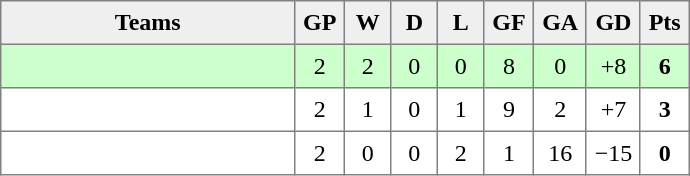<table style=border-collapse:collapse border=1 cellspacing=0 cellpadding=5>
<tr align=center bgcolor=#efefef>
<th width=185>Teams</th>
<th width=20>GP</th>
<th width=20>W</th>
<th width=20>D</th>
<th width=20>L</th>
<th width=20>GF</th>
<th width=20>GA</th>
<th width=20>GD</th>
<th width=20>Pts</th>
</tr>
<tr align=center style="background:#ccffcc;">
<td style="text-align:left;"></td>
<td>2</td>
<td>2</td>
<td>0</td>
<td>0</td>
<td>8</td>
<td>0</td>
<td>+8</td>
<td><strong>6</strong></td>
</tr>
<tr align=center>
<td style="text-align:left;"></td>
<td>2</td>
<td>1</td>
<td>0</td>
<td>1</td>
<td>9</td>
<td>2</td>
<td>+7</td>
<td><strong>3</strong></td>
</tr>
<tr align=center>
<td style="text-align:left;"></td>
<td>2</td>
<td>0</td>
<td>0</td>
<td>2</td>
<td>1</td>
<td>16</td>
<td>−15</td>
<td><strong>0</strong></td>
</tr>
</table>
